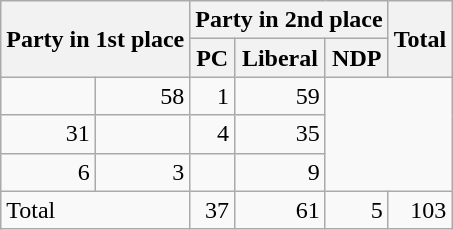<table class="wikitable" style="text-align:right;">
<tr>
<th rowspan="2" colspan="2" style="text-align:left;">Party in 1st place</th>
<th colspan="3">Party in 2nd place</th>
<th rowspan="2">Total</th>
</tr>
<tr>
<th>PC</th>
<th>Liberal</th>
<th>NDP</th>
</tr>
<tr>
<td></td>
<td>58</td>
<td>1</td>
<td>59</td>
</tr>
<tr>
<td>31</td>
<td></td>
<td>4</td>
<td>35</td>
</tr>
<tr>
<td>6</td>
<td>3</td>
<td></td>
<td>9</td>
</tr>
<tr>
<td colspan="2" style="text-align:left;">Total</td>
<td>37</td>
<td>61</td>
<td>5</td>
<td>103</td>
</tr>
</table>
